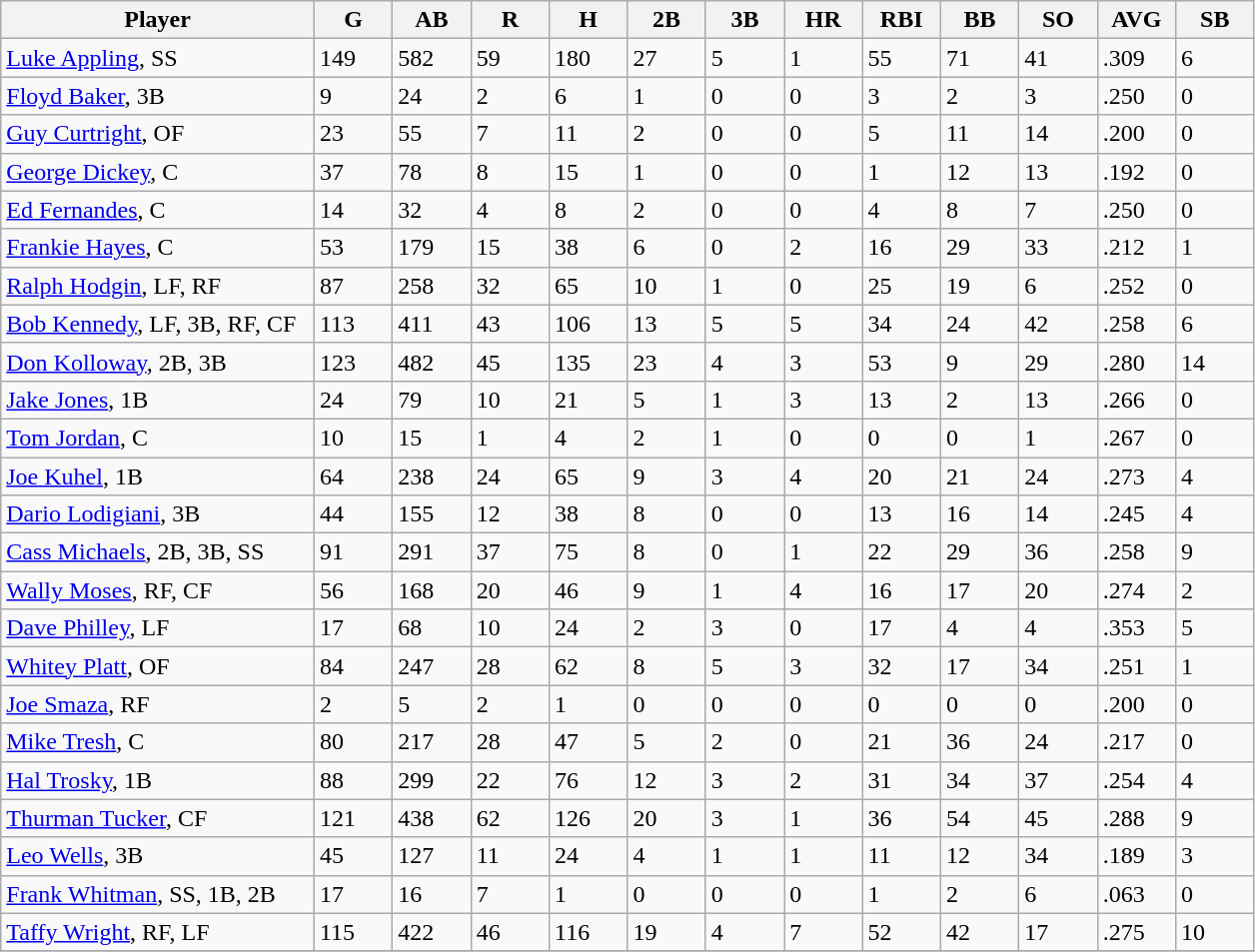<table class="wikitable sortable">
<tr>
<th width="24%">Player</th>
<th width="6%">G</th>
<th width="6%">AB</th>
<th width="6%">R</th>
<th width="6%">H</th>
<th width="6%">2B</th>
<th width="6%">3B</th>
<th width="6%">HR</th>
<th width="6%">RBI</th>
<th width="6%">BB</th>
<th width="6%">SO</th>
<th width="6%">AVG</th>
<th width="6%">SB</th>
</tr>
<tr>
<td><a href='#'>Luke Appling</a>, SS</td>
<td>149</td>
<td>582</td>
<td>59</td>
<td>180</td>
<td>27</td>
<td>5</td>
<td>1</td>
<td>55</td>
<td>71</td>
<td>41</td>
<td>.309</td>
<td>6</td>
</tr>
<tr>
<td><a href='#'>Floyd Baker</a>, 3B</td>
<td>9</td>
<td>24</td>
<td>2</td>
<td>6</td>
<td>1</td>
<td>0</td>
<td>0</td>
<td>3</td>
<td>2</td>
<td>3</td>
<td>.250</td>
<td>0</td>
</tr>
<tr>
<td><a href='#'>Guy Curtright</a>, OF</td>
<td>23</td>
<td>55</td>
<td>7</td>
<td>11</td>
<td>2</td>
<td>0</td>
<td>0</td>
<td>5</td>
<td>11</td>
<td>14</td>
<td>.200</td>
<td>0</td>
</tr>
<tr>
<td><a href='#'>George Dickey</a>, C</td>
<td>37</td>
<td>78</td>
<td>8</td>
<td>15</td>
<td>1</td>
<td>0</td>
<td>0</td>
<td>1</td>
<td>12</td>
<td>13</td>
<td>.192</td>
<td>0</td>
</tr>
<tr>
<td><a href='#'>Ed Fernandes</a>, C</td>
<td>14</td>
<td>32</td>
<td>4</td>
<td>8</td>
<td>2</td>
<td>0</td>
<td>0</td>
<td>4</td>
<td>8</td>
<td>7</td>
<td>.250</td>
<td>0</td>
</tr>
<tr>
<td><a href='#'>Frankie Hayes</a>, C</td>
<td>53</td>
<td>179</td>
<td>15</td>
<td>38</td>
<td>6</td>
<td>0</td>
<td>2</td>
<td>16</td>
<td>29</td>
<td>33</td>
<td>.212</td>
<td>1</td>
</tr>
<tr>
<td><a href='#'>Ralph Hodgin</a>, LF, RF</td>
<td>87</td>
<td>258</td>
<td>32</td>
<td>65</td>
<td>10</td>
<td>1</td>
<td>0</td>
<td>25</td>
<td>19</td>
<td>6</td>
<td>.252</td>
<td>0</td>
</tr>
<tr>
<td><a href='#'>Bob Kennedy</a>, LF, 3B, RF, CF</td>
<td>113</td>
<td>411</td>
<td>43</td>
<td>106</td>
<td>13</td>
<td>5</td>
<td>5</td>
<td>34</td>
<td>24</td>
<td>42</td>
<td>.258</td>
<td>6</td>
</tr>
<tr>
<td><a href='#'>Don Kolloway</a>, 2B, 3B</td>
<td>123</td>
<td>482</td>
<td>45</td>
<td>135</td>
<td>23</td>
<td>4</td>
<td>3</td>
<td>53</td>
<td>9</td>
<td>29</td>
<td>.280</td>
<td>14</td>
</tr>
<tr>
<td><a href='#'>Jake Jones</a>, 1B</td>
<td>24</td>
<td>79</td>
<td>10</td>
<td>21</td>
<td>5</td>
<td>1</td>
<td>3</td>
<td>13</td>
<td>2</td>
<td>13</td>
<td>.266</td>
<td>0</td>
</tr>
<tr>
<td><a href='#'>Tom Jordan</a>, C</td>
<td>10</td>
<td>15</td>
<td>1</td>
<td>4</td>
<td>2</td>
<td>1</td>
<td>0</td>
<td>0</td>
<td>0</td>
<td>1</td>
<td>.267</td>
<td>0</td>
</tr>
<tr>
<td><a href='#'>Joe Kuhel</a>, 1B</td>
<td>64</td>
<td>238</td>
<td>24</td>
<td>65</td>
<td>9</td>
<td>3</td>
<td>4</td>
<td>20</td>
<td>21</td>
<td>24</td>
<td>.273</td>
<td>4</td>
</tr>
<tr>
<td><a href='#'>Dario Lodigiani</a>, 3B</td>
<td>44</td>
<td>155</td>
<td>12</td>
<td>38</td>
<td>8</td>
<td>0</td>
<td>0</td>
<td>13</td>
<td>16</td>
<td>14</td>
<td>.245</td>
<td>4</td>
</tr>
<tr>
<td><a href='#'>Cass Michaels</a>, 2B, 3B, SS</td>
<td>91</td>
<td>291</td>
<td>37</td>
<td>75</td>
<td>8</td>
<td>0</td>
<td>1</td>
<td>22</td>
<td>29</td>
<td>36</td>
<td>.258</td>
<td>9</td>
</tr>
<tr>
<td><a href='#'>Wally Moses</a>, RF, CF</td>
<td>56</td>
<td>168</td>
<td>20</td>
<td>46</td>
<td>9</td>
<td>1</td>
<td>4</td>
<td>16</td>
<td>17</td>
<td>20</td>
<td>.274</td>
<td>2</td>
</tr>
<tr>
<td><a href='#'>Dave Philley</a>, LF</td>
<td>17</td>
<td>68</td>
<td>10</td>
<td>24</td>
<td>2</td>
<td>3</td>
<td>0</td>
<td>17</td>
<td>4</td>
<td>4</td>
<td>.353</td>
<td>5</td>
</tr>
<tr>
<td><a href='#'>Whitey Platt</a>, OF</td>
<td>84</td>
<td>247</td>
<td>28</td>
<td>62</td>
<td>8</td>
<td>5</td>
<td>3</td>
<td>32</td>
<td>17</td>
<td>34</td>
<td>.251</td>
<td>1</td>
</tr>
<tr>
<td><a href='#'>Joe Smaza</a>, RF</td>
<td>2</td>
<td>5</td>
<td>2</td>
<td>1</td>
<td>0</td>
<td>0</td>
<td>0</td>
<td>0</td>
<td>0</td>
<td>0</td>
<td>.200</td>
<td>0</td>
</tr>
<tr>
<td><a href='#'>Mike Tresh</a>, C</td>
<td>80</td>
<td>217</td>
<td>28</td>
<td>47</td>
<td>5</td>
<td>2</td>
<td>0</td>
<td>21</td>
<td>36</td>
<td>24</td>
<td>.217</td>
<td>0</td>
</tr>
<tr>
<td><a href='#'>Hal Trosky</a>, 1B</td>
<td>88</td>
<td>299</td>
<td>22</td>
<td>76</td>
<td>12</td>
<td>3</td>
<td>2</td>
<td>31</td>
<td>34</td>
<td>37</td>
<td>.254</td>
<td>4</td>
</tr>
<tr>
<td><a href='#'>Thurman Tucker</a>, CF</td>
<td>121</td>
<td>438</td>
<td>62</td>
<td>126</td>
<td>20</td>
<td>3</td>
<td>1</td>
<td>36</td>
<td>54</td>
<td>45</td>
<td>.288</td>
<td>9</td>
</tr>
<tr>
<td><a href='#'>Leo Wells</a>, 3B</td>
<td>45</td>
<td>127</td>
<td>11</td>
<td>24</td>
<td>4</td>
<td>1</td>
<td>1</td>
<td>11</td>
<td>12</td>
<td>34</td>
<td>.189</td>
<td>3</td>
</tr>
<tr>
<td><a href='#'>Frank Whitman</a>, SS, 1B, 2B</td>
<td>17</td>
<td>16</td>
<td>7</td>
<td>1</td>
<td>0</td>
<td>0</td>
<td>0</td>
<td>1</td>
<td>2</td>
<td>6</td>
<td>.063</td>
<td>0</td>
</tr>
<tr>
<td><a href='#'>Taffy Wright</a>, RF, LF</td>
<td>115</td>
<td>422</td>
<td>46</td>
<td>116</td>
<td>19</td>
<td>4</td>
<td>7</td>
<td>52</td>
<td>42</td>
<td>17</td>
<td>.275</td>
<td>10</td>
</tr>
<tr>
</tr>
</table>
